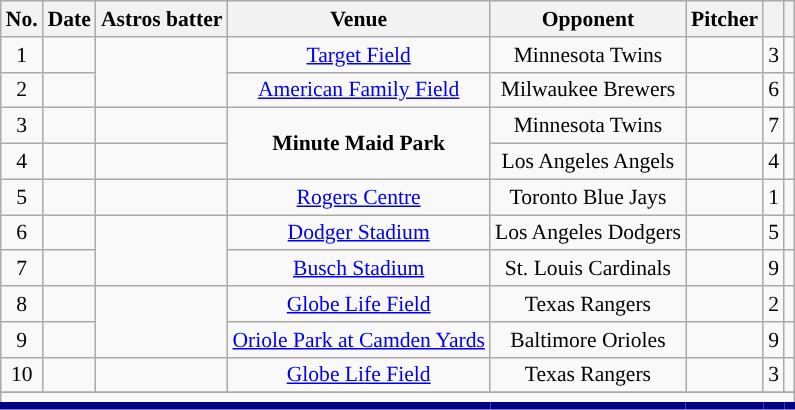<table class="wikitable sortable" border="1" style="font-size: 90%">
<tr>
<th>No.</th>
<th>Date</th>
<th>Astros batter</th>
<th>Venue</th>
<th>Opponent</th>
<th>Pitcher</th>
<th></th>
<th></th>
</tr>
<tr>
<td align="center">1</td>
<td align="center"></td>
<td rowspan=2><strong></strong></td>
<td align="center"><a href='#'>Target Field</a></td>
<td align="center">Minnesota Twins</td>
<td></td>
<td align="center">3</td>
<td align="center"></td>
</tr>
<tr>
<td align="center">2</td>
<td align="center"></td>
<td align="center"><a href='#'>American Family Field</a></td>
<td align="center">Milwaukee Brewers</td>
<td></td>
<td align="center">6</td>
<td align="center"></td>
</tr>
<tr>
<td align="center">3</td>
<td align="center"></td>
<td><strong></strong></td>
<td rowspan=2 align="center"><strong>Minute Maid Park</strong></td>
<td align="center">Minnesota Twins</td>
<td></td>
<td align="center">7</td>
<td align="center"></td>
</tr>
<tr>
<td align="center">4</td>
<td align="center"></td>
<td><strong></strong></td>
<td align="center">Los Angeles Angels</td>
<td></td>
<td align="center">4</td>
<td align="center"></td>
</tr>
<tr>
<td align="center">5</td>
<td align="center"></td>
<td><strong></strong></td>
<td align="center"><a href='#'>Rogers Centre</a></td>
<td align="center">Toronto Blue Jays</td>
<td></td>
<td align="center">1</td>
<td align="center"></td>
</tr>
<tr>
<td align="center">6</td>
<td align="center"></td>
<td rowspan=2><strong></strong></td>
<td align="center"><a href='#'>Dodger Stadium</a></td>
<td align="center">Los Angeles Dodgers</td>
<td></td>
<td align="center">5</td>
<td align="center"></td>
</tr>
<tr>
<td align="center">7</td>
<td align="center"></td>
<td align="center"><a href='#'>Busch Stadium</a></td>
<td align="center">St. Louis Cardinals</td>
<td></td>
<td align="center">9</td>
<td align="center"></td>
</tr>
<tr>
<td align="center">8</td>
<td align="center"></td>
<td rowspan=2><strong></strong></td>
<td align="center"><a href='#'>Globe Life Field</a></td>
<td align="center">Texas Rangers</td>
<td></td>
<td align="center">2</td>
<td align="center"></td>
</tr>
<tr>
<td align="center">9</td>
<td align="center"></td>
<td align="center"><a href='#'>Oriole Park at Camden Yards</a></td>
<td align="center">Baltimore Orioles</td>
<td></td>
<td align="center">9</td>
<td align="center"></td>
</tr>
<tr>
<td align="center">10</td>
<td align="center"></td>
<td><strong></strong></td>
<td align="center"><a href='#'>Globe Life Field</a></td>
<td align="center">Texas Rangers</td>
<td></td>
<td align="center">3</td>
<td align="center"></td>
</tr>
<tr>
</tr>
<tr class="sort-bottom">
<td style="border-bottom:#020088 5px solid;" colspan="8"></td>
</tr>
</table>
